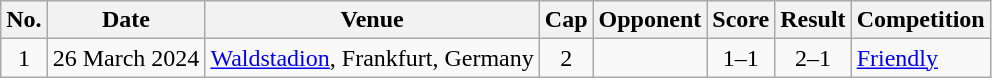<table class="wikitable sortable">
<tr>
<th>No.</th>
<th>Date</th>
<th>Venue</th>
<th>Cap</th>
<th>Opponent</th>
<th>Score</th>
<th>Result</th>
<th>Competition</th>
</tr>
<tr>
<td align=center>1</td>
<td>26 March 2024</td>
<td><a href='#'>Waldstadion</a>, Frankfurt, Germany</td>
<td align=center>2</td>
<td></td>
<td align=center>1–1</td>
<td align=center>2–1</td>
<td><a href='#'>Friendly</a></td>
</tr>
</table>
